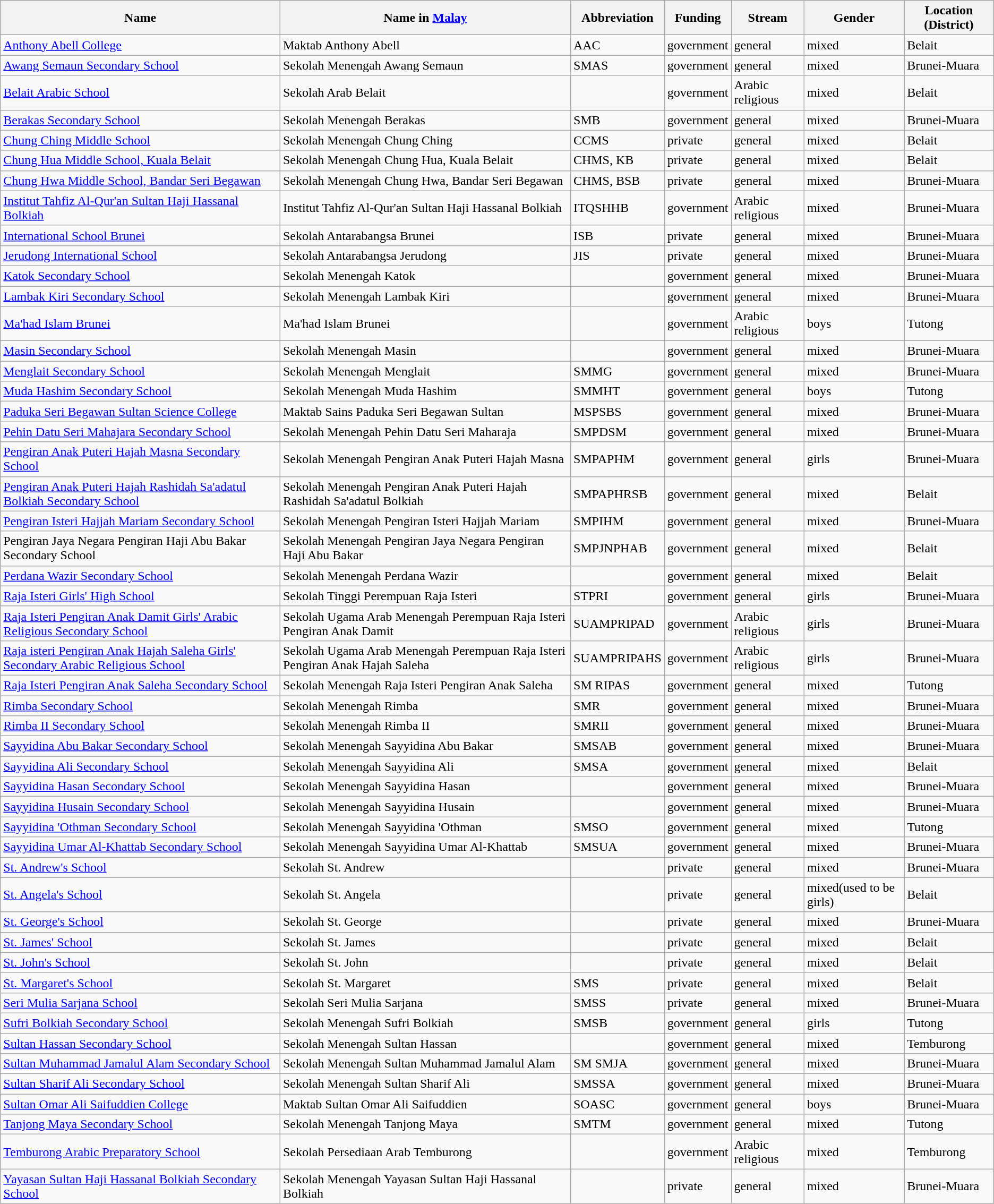<table class="wikitable sortable">
<tr>
<th>Name</th>
<th>Name in <a href='#'>Malay</a></th>
<th>Abbreviation</th>
<th>Funding</th>
<th>Stream</th>
<th>Gender</th>
<th>Location (District)</th>
</tr>
<tr>
<td><a href='#'>Anthony Abell College</a></td>
<td>Maktab Anthony Abell</td>
<td>AAC</td>
<td>government</td>
<td>general</td>
<td>mixed</td>
<td>Belait</td>
</tr>
<tr>
<td><a href='#'>Awang Semaun Secondary School</a></td>
<td>Sekolah Menengah Awang Semaun</td>
<td>SMAS</td>
<td>government</td>
<td>general</td>
<td>mixed</td>
<td>Brunei-Muara</td>
</tr>
<tr>
<td><a href='#'>Belait Arabic School</a></td>
<td>Sekolah Arab Belait</td>
<td></td>
<td>government</td>
<td>Arabic religious</td>
<td>mixed</td>
<td>Belait</td>
</tr>
<tr>
<td><a href='#'>Berakas Secondary School</a></td>
<td>Sekolah Menengah Berakas</td>
<td>SMB</td>
<td>government</td>
<td>general</td>
<td>mixed</td>
<td>Brunei-Muara</td>
</tr>
<tr>
<td><a href='#'>Chung Ching Middle School</a></td>
<td>Sekolah Menengah Chung Ching</td>
<td>CCMS</td>
<td>private</td>
<td>general</td>
<td>mixed</td>
<td>Belait</td>
</tr>
<tr>
<td><a href='#'>Chung Hua Middle School, Kuala Belait</a></td>
<td>Sekolah Menengah Chung Hua, Kuala Belait</td>
<td>CHMS, KB</td>
<td>private</td>
<td>general</td>
<td>mixed</td>
<td>Belait</td>
</tr>
<tr>
<td><a href='#'>Chung Hwa Middle School, Bandar Seri Begawan</a></td>
<td>Sekolah Menengah Chung Hwa, Bandar Seri Begawan</td>
<td>CHMS, BSB</td>
<td>private</td>
<td>general</td>
<td>mixed</td>
<td>Brunei-Muara</td>
</tr>
<tr>
<td><a href='#'>Institut Tahfiz Al-Qur'an Sultan Haji Hassanal Bolkiah</a></td>
<td>Institut Tahfiz Al-Qur'an Sultan Haji Hassanal Bolkiah</td>
<td>ITQSHHB</td>
<td>government</td>
<td>Arabic religious</td>
<td>mixed</td>
<td>Brunei-Muara</td>
</tr>
<tr>
<td><a href='#'>International School Brunei</a></td>
<td>Sekolah Antarabangsa Brunei</td>
<td>ISB</td>
<td>private</td>
<td>general</td>
<td>mixed</td>
<td>Brunei-Muara</td>
</tr>
<tr>
<td><a href='#'>Jerudong International School</a></td>
<td>Sekolah Antarabangsa Jerudong</td>
<td>JIS</td>
<td>private</td>
<td>general</td>
<td>mixed</td>
<td>Brunei-Muara</td>
</tr>
<tr>
<td><a href='#'>Katok Secondary School</a></td>
<td>Sekolah Menengah Katok</td>
<td></td>
<td>government</td>
<td>general</td>
<td>mixed</td>
<td>Brunei-Muara</td>
</tr>
<tr>
<td><a href='#'>Lambak Kiri Secondary School</a></td>
<td>Sekolah Menengah Lambak Kiri</td>
<td></td>
<td>government</td>
<td>general</td>
<td>mixed</td>
<td>Brunei-Muara</td>
</tr>
<tr>
<td><a href='#'>Ma'had Islam Brunei</a></td>
<td>Ma'had Islam Brunei</td>
<td></td>
<td>government</td>
<td>Arabic religious</td>
<td>boys</td>
<td>Tutong</td>
</tr>
<tr>
<td><a href='#'>Masin Secondary School</a></td>
<td>Sekolah Menengah Masin</td>
<td></td>
<td>government</td>
<td>general</td>
<td>mixed</td>
<td>Brunei-Muara</td>
</tr>
<tr>
<td><a href='#'>Menglait Secondary School</a></td>
<td>Sekolah Menengah Menglait</td>
<td>SMMG</td>
<td>government</td>
<td>general</td>
<td>mixed</td>
<td>Brunei-Muara</td>
</tr>
<tr>
<td><a href='#'>Muda Hashim Secondary School</a></td>
<td>Sekolah Menengah Muda Hashim</td>
<td>SMMHT</td>
<td>government</td>
<td>general</td>
<td>boys</td>
<td>Tutong</td>
</tr>
<tr>
<td><a href='#'>Paduka Seri Begawan Sultan Science College</a></td>
<td>Maktab Sains Paduka Seri Begawan Sultan</td>
<td>MSPSBS</td>
<td>government</td>
<td>general</td>
<td>mixed</td>
<td>Brunei-Muara</td>
</tr>
<tr>
<td><a href='#'>Pehin Datu Seri Mahajara Secondary School</a></td>
<td>Sekolah Menengah Pehin Datu Seri Maharaja</td>
<td>SMPDSM</td>
<td>government</td>
<td>general</td>
<td>mixed</td>
<td>Brunei-Muara</td>
</tr>
<tr>
<td><a href='#'>Pengiran Anak Puteri Hajah Masna Secondary School</a></td>
<td>Sekolah Menengah Pengiran Anak Puteri Hajah Masna</td>
<td>SMPAPHM</td>
<td>government</td>
<td>general</td>
<td>girls</td>
<td>Brunei-Muara</td>
</tr>
<tr>
<td><a href='#'>Pengiran Anak Puteri Hajah Rashidah Sa'adatul Bolkiah Secondary School</a></td>
<td>Sekolah Menengah Pengiran Anak Puteri Hajah Rashidah Sa'adatul Bolkiah</td>
<td>SMPAPHRSB</td>
<td>government</td>
<td>general</td>
<td>mixed</td>
<td>Belait</td>
</tr>
<tr>
<td><a href='#'>Pengiran Isteri Hajjah Mariam Secondary School</a></td>
<td>Sekolah Menengah Pengiran Isteri Hajjah Mariam</td>
<td>SMPIHM</td>
<td>government</td>
<td>general</td>
<td>mixed</td>
<td>Brunei-Muara</td>
</tr>
<tr>
<td>Pengiran Jaya Negara Pengiran Haji Abu Bakar Secondary School</td>
<td>Sekolah Menengah Pengiran Jaya Negara Pengiran Haji Abu Bakar</td>
<td>SMPJNPHAB</td>
<td>government</td>
<td>general</td>
<td>mixed</td>
<td>Belait</td>
</tr>
<tr>
<td><a href='#'>Perdana Wazir Secondary School</a></td>
<td>Sekolah Menengah Perdana Wazir</td>
<td></td>
<td>government</td>
<td>general</td>
<td>mixed</td>
<td>Belait</td>
</tr>
<tr>
<td><a href='#'>Raja Isteri Girls' High School</a></td>
<td>Sekolah Tinggi Perempuan Raja Isteri</td>
<td>STPRI</td>
<td>government</td>
<td>general</td>
<td>girls</td>
<td>Brunei-Muara</td>
</tr>
<tr>
<td><a href='#'>Raja Isteri Pengiran Anak Damit Girls' Arabic Religious Secondary School</a></td>
<td>Sekolah Ugama Arab Menengah Perempuan Raja Isteri Pengiran Anak Damit</td>
<td>SUAMPRIPAD</td>
<td>government</td>
<td>Arabic religious</td>
<td>girls</td>
<td>Brunei-Muara</td>
</tr>
<tr>
<td><a href='#'>Raja isteri Pengiran Anak Hajah Saleha Girls' Secondary Arabic Religious School</a></td>
<td>Sekolah Ugama Arab Menengah Perempuan Raja Isteri Pengiran Anak Hajah Saleha</td>
<td>SUAMPRIPAHS</td>
<td>government</td>
<td>Arabic religious</td>
<td>girls</td>
<td>Brunei-Muara</td>
</tr>
<tr>
<td><a href='#'>Raja Isteri Pengiran Anak Saleha Secondary School</a></td>
<td>Sekolah Menengah Raja Isteri Pengiran Anak Saleha</td>
<td>SM RIPAS</td>
<td>government</td>
<td>general</td>
<td>mixed</td>
<td>Tutong</td>
</tr>
<tr>
<td><a href='#'>Rimba Secondary School</a></td>
<td>Sekolah Menengah Rimba</td>
<td>SMR</td>
<td>government</td>
<td>general</td>
<td>mixed</td>
<td>Brunei-Muara</td>
</tr>
<tr>
<td><a href='#'>Rimba II Secondary School</a></td>
<td>Sekolah Menengah Rimba II</td>
<td>SMRII</td>
<td>government</td>
<td>general</td>
<td>mixed</td>
<td>Brunei-Muara</td>
</tr>
<tr>
<td><a href='#'>Sayyidina Abu Bakar Secondary School</a></td>
<td>Sekolah Menengah Sayyidina Abu Bakar</td>
<td>SMSAB</td>
<td>government</td>
<td>general</td>
<td>mixed</td>
<td>Brunei-Muara</td>
</tr>
<tr>
<td><a href='#'>Sayyidina Ali Secondary School</a></td>
<td>Sekolah Menengah Sayyidina Ali</td>
<td>SMSA</td>
<td>government</td>
<td>general</td>
<td>mixed</td>
<td>Belait</td>
</tr>
<tr>
<td><a href='#'>Sayyidina Hasan Secondary School</a></td>
<td>Sekolah Menengah Sayyidina Hasan</td>
<td></td>
<td>government</td>
<td>general</td>
<td>mixed</td>
<td>Brunei-Muara</td>
</tr>
<tr>
<td><a href='#'>Sayyidina Husain Secondary School</a></td>
<td>Sekolah Menengah Sayyidina Husain</td>
<td></td>
<td>government</td>
<td>general</td>
<td>mixed</td>
<td>Brunei-Muara</td>
</tr>
<tr>
<td><a href='#'>Sayyidina 'Othman Secondary School</a></td>
<td>Sekolah Menengah Sayyidina 'Othman</td>
<td>SMSO</td>
<td>government</td>
<td>general</td>
<td>mixed</td>
<td>Tutong</td>
</tr>
<tr>
<td><a href='#'>Sayyidina Umar Al-Khattab Secondary School</a></td>
<td>Sekolah Menengah Sayyidina Umar Al-Khattab</td>
<td>SMSUA</td>
<td>government</td>
<td>general</td>
<td>mixed</td>
<td>Brunei-Muara</td>
</tr>
<tr>
<td><a href='#'>St. Andrew's School</a></td>
<td>Sekolah St. Andrew</td>
<td></td>
<td>private</td>
<td>general</td>
<td>mixed</td>
<td>Brunei-Muara</td>
</tr>
<tr>
<td><a href='#'>St. Angela's School</a></td>
<td>Sekolah St. Angela</td>
<td></td>
<td>private</td>
<td>general</td>
<td>mixed(used to be girls)</td>
<td>Belait</td>
</tr>
<tr>
<td><a href='#'>St. George's School</a></td>
<td>Sekolah St. George</td>
<td></td>
<td>private</td>
<td>general</td>
<td>mixed</td>
<td>Brunei-Muara</td>
</tr>
<tr>
<td><a href='#'>St. James' School</a></td>
<td>Sekolah St. James</td>
<td></td>
<td>private</td>
<td>general</td>
<td>mixed</td>
<td>Belait</td>
</tr>
<tr>
<td><a href='#'>St. John's School</a></td>
<td>Sekolah St. John</td>
<td></td>
<td>private</td>
<td>general</td>
<td>mixed</td>
<td>Belait</td>
</tr>
<tr>
<td><a href='#'>St. Margaret's School</a></td>
<td>Sekolah St. Margaret</td>
<td>SMS</td>
<td>private</td>
<td>general</td>
<td>mixed</td>
<td>Belait</td>
</tr>
<tr>
<td><a href='#'>Seri Mulia Sarjana School</a></td>
<td>Sekolah Seri Mulia Sarjana</td>
<td>SMSS</td>
<td>private</td>
<td>general</td>
<td>mixed</td>
<td>Brunei-Muara</td>
</tr>
<tr>
<td><a href='#'>Sufri Bolkiah Secondary School</a></td>
<td>Sekolah Menengah Sufri Bolkiah</td>
<td>SMSB</td>
<td>government</td>
<td>general</td>
<td>girls</td>
<td>Tutong</td>
</tr>
<tr>
<td><a href='#'>Sultan Hassan Secondary School</a></td>
<td>Sekolah Menengah Sultan Hassan</td>
<td></td>
<td>government</td>
<td>general</td>
<td>mixed</td>
<td>Temburong</td>
</tr>
<tr>
<td><a href='#'>Sultan Muhammad Jamalul Alam Secondary School</a></td>
<td>Sekolah Menengah Sultan Muhammad Jamalul Alam</td>
<td>SM SMJA</td>
<td>government</td>
<td>general</td>
<td>mixed</td>
<td>Brunei-Muara</td>
</tr>
<tr>
<td><a href='#'>Sultan Sharif Ali Secondary School</a></td>
<td>Sekolah Menengah Sultan Sharif Ali</td>
<td>SMSSA</td>
<td>government</td>
<td>general</td>
<td>mixed</td>
<td>Brunei-Muara</td>
</tr>
<tr>
<td><a href='#'>Sultan Omar Ali Saifuddien College</a></td>
<td>Maktab Sultan Omar Ali Saifuddien</td>
<td>SOASC</td>
<td>government</td>
<td>general</td>
<td>boys</td>
<td>Brunei-Muara</td>
</tr>
<tr>
<td><a href='#'>Tanjong Maya Secondary School</a></td>
<td>Sekolah Menengah Tanjong Maya</td>
<td>SMTM</td>
<td>government</td>
<td>general</td>
<td>mixed</td>
<td>Tutong</td>
</tr>
<tr>
<td><a href='#'>Temburong Arabic Preparatory School</a></td>
<td>Sekolah Persediaan Arab Temburong</td>
<td></td>
<td>government</td>
<td>Arabic religious</td>
<td>mixed</td>
<td>Temburong</td>
</tr>
<tr>
<td><a href='#'>Yayasan Sultan Haji Hassanal Bolkiah Secondary School</a></td>
<td>Sekolah Menengah Yayasan Sultan Haji Hassanal Bolkiah</td>
<td></td>
<td>private</td>
<td>general</td>
<td>mixed</td>
<td>Brunei-Muara</td>
</tr>
</table>
